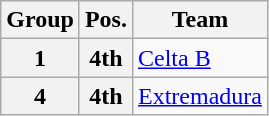<table class="wikitable">
<tr>
<th>Group</th>
<th>Pos.</th>
<th>Team</th>
</tr>
<tr>
<th>1</th>
<th>4th</th>
<td><a href='#'>Celta B</a></td>
</tr>
<tr>
<th>4</th>
<th>4th</th>
<td><a href='#'>Extremadura</a></td>
</tr>
</table>
